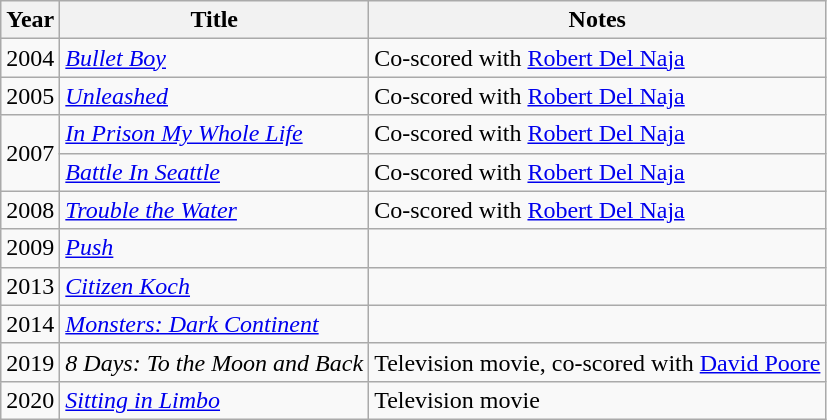<table class="wikitable sortable">
<tr>
<th>Year</th>
<th>Title</th>
<th>Notes</th>
</tr>
<tr>
<td>2004</td>
<td><em><a href='#'>Bullet Boy</a></em></td>
<td>Co-scored with <a href='#'>Robert Del Naja</a></td>
</tr>
<tr>
<td>2005</td>
<td><em><a href='#'>Unleashed</a></em></td>
<td>Co-scored with <a href='#'>Robert Del Naja</a></td>
</tr>
<tr>
<td rowspan="2">2007</td>
<td><em><a href='#'>In Prison My Whole Life</a></em></td>
<td>Co-scored with <a href='#'>Robert Del Naja</a></td>
</tr>
<tr>
<td><em><a href='#'>Battle In Seattle</a></em></td>
<td>Co-scored with <a href='#'>Robert Del Naja</a></td>
</tr>
<tr>
<td>2008</td>
<td><em><a href='#'>Trouble the Water</a></em></td>
<td>Co-scored with <a href='#'>Robert Del Naja</a></td>
</tr>
<tr>
<td>2009</td>
<td><em><a href='#'>Push</a></em></td>
<td></td>
</tr>
<tr>
<td>2013</td>
<td><em><a href='#'>Citizen Koch</a></em></td>
<td></td>
</tr>
<tr>
<td>2014</td>
<td><em><a href='#'>Monsters: Dark Continent</a></em></td>
<td></td>
</tr>
<tr>
<td>2019</td>
<td><em>8 Days: To the Moon and Back</em></td>
<td>Television movie, co-scored with <a href='#'>David Poore</a></td>
</tr>
<tr>
<td>2020</td>
<td><em><a href='#'>Sitting in Limbo</a></em></td>
<td>Television movie</td>
</tr>
</table>
